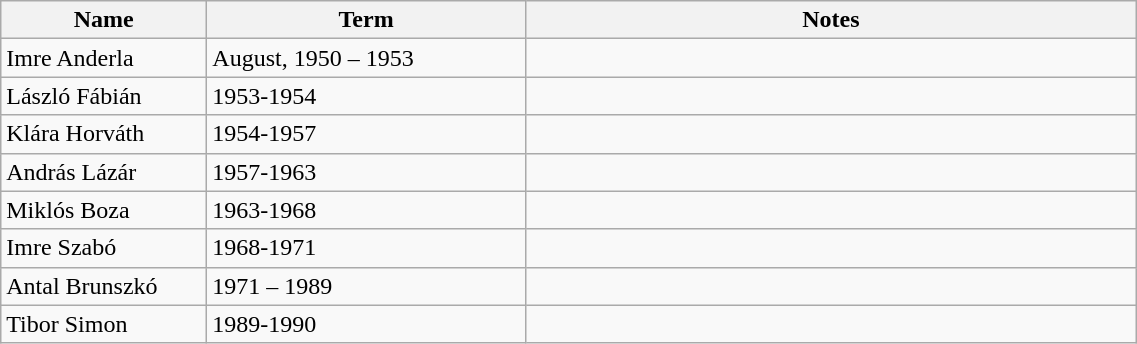<table class="wikitable" border="1">
<tr>
<th width=130>Name</th>
<th width=205>Term</th>
<th width=400>Notes</th>
</tr>
<tr>
<td>Imre Anderla</td>
<td>August, 1950 – 1953</td>
<td></td>
</tr>
<tr>
<td>László Fábián</td>
<td>1953-1954</td>
<td></td>
</tr>
<tr>
<td>Klára Horváth</td>
<td>1954-1957</td>
<td></td>
</tr>
<tr>
<td>András Lázár</td>
<td>1957-1963</td>
<td></td>
</tr>
<tr>
<td>Miklós Boza</td>
<td>1963-1968</td>
<td></td>
</tr>
<tr>
<td>Imre Szabó</td>
<td>1968-1971</td>
<td></td>
</tr>
<tr>
<td>Antal Brunszkó</td>
<td>1971 – 1989</td>
<td></td>
</tr>
<tr>
<td>Tibor Simon</td>
<td>1989-1990</td>
<td></td>
</tr>
</table>
